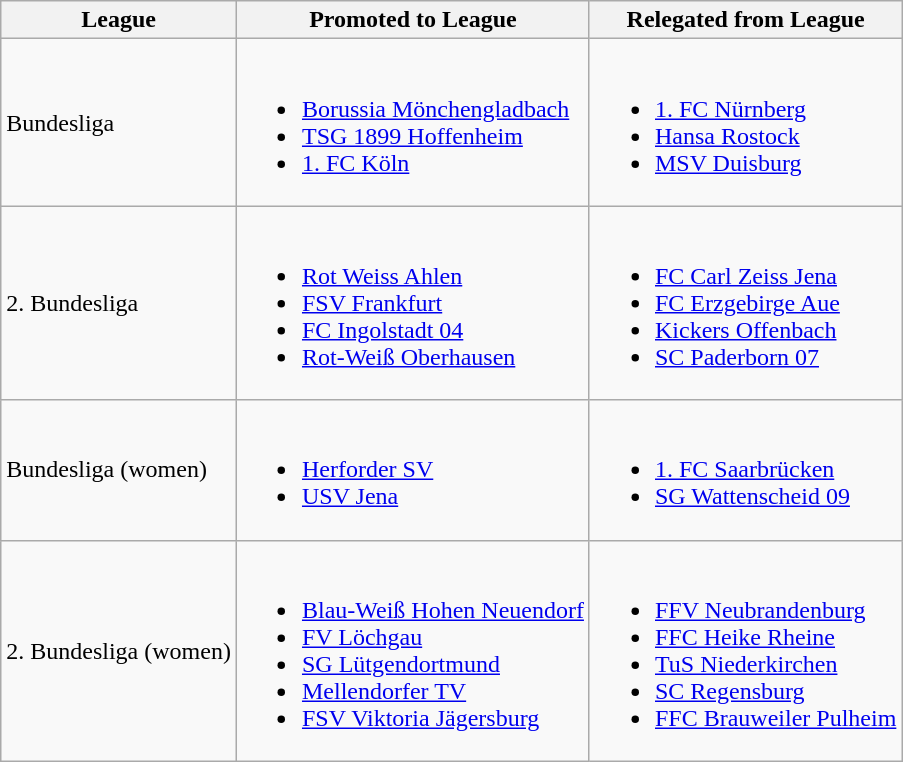<table class="wikitable">
<tr>
<th>League</th>
<th>Promoted to League</th>
<th>Relegated from League</th>
</tr>
<tr>
<td>Bundesliga</td>
<td><br><ul><li><a href='#'>Borussia Mönchengladbach</a></li><li><a href='#'>TSG 1899 Hoffenheim</a></li><li><a href='#'>1. FC Köln</a></li></ul></td>
<td><br><ul><li><a href='#'>1. FC Nürnberg</a></li><li><a href='#'>Hansa Rostock</a></li><li><a href='#'>MSV Duisburg</a></li></ul></td>
</tr>
<tr>
<td>2. Bundesliga</td>
<td><br><ul><li><a href='#'>Rot Weiss Ahlen</a></li><li><a href='#'>FSV Frankfurt</a></li><li><a href='#'>FC Ingolstadt 04</a></li><li><a href='#'>Rot-Weiß Oberhausen</a></li></ul></td>
<td><br><ul><li><a href='#'>FC Carl Zeiss Jena</a></li><li><a href='#'>FC Erzgebirge Aue</a></li><li><a href='#'>Kickers Offenbach</a></li><li><a href='#'>SC Paderborn 07</a></li></ul></td>
</tr>
<tr>
<td>Bundesliga (women)</td>
<td><br><ul><li><a href='#'>Herforder SV</a></li><li><a href='#'>USV Jena</a></li></ul></td>
<td><br><ul><li><a href='#'>1. FC Saarbrücken</a></li><li><a href='#'>SG Wattenscheid 09</a></li></ul></td>
</tr>
<tr>
<td>2. Bundesliga (women)</td>
<td><br><ul><li><a href='#'>Blau-Weiß Hohen Neuendorf</a></li><li><a href='#'>FV Löchgau</a></li><li><a href='#'>SG Lütgendortmund</a></li><li><a href='#'>Mellendorfer TV</a></li><li><a href='#'>FSV Viktoria Jägersburg</a></li></ul></td>
<td><br><ul><li><a href='#'>FFV Neubrandenburg</a></li><li><a href='#'>FFC Heike Rheine</a></li><li><a href='#'>TuS Niederkirchen</a></li><li><a href='#'>SC Regensburg</a></li><li><a href='#'>FFC Brauweiler Pulheim</a></li></ul></td>
</tr>
</table>
